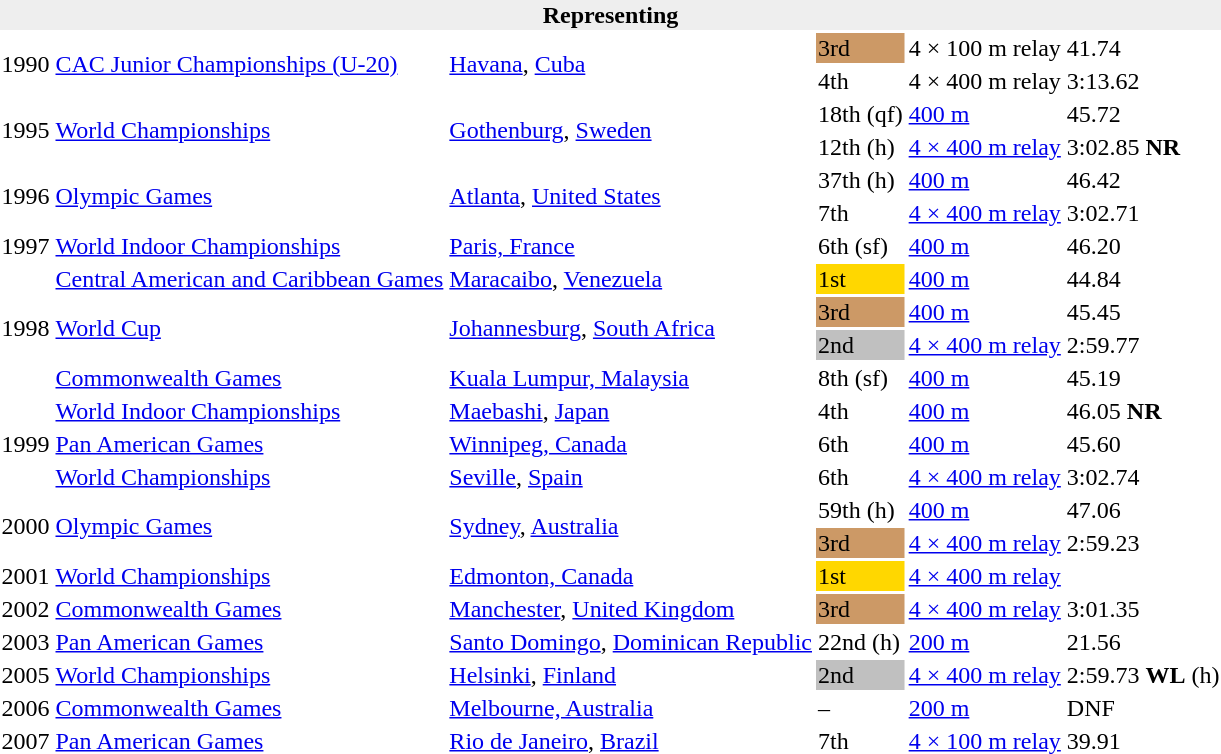<table>
<tr>
<th bgcolor="#eeeeee" colspan="6">Representing </th>
</tr>
<tr>
<td rowspan = "2">1990</td>
<td rowspan = "2"><a href='#'>CAC Junior Championships (U-20)</a></td>
<td rowspan = "2"><a href='#'>Havana</a>, <a href='#'>Cuba</a></td>
<td bgcolor=cc9966>3rd</td>
<td>4 × 100 m relay</td>
<td>41.74</td>
</tr>
<tr>
<td>4th</td>
<td>4 × 400 m relay</td>
<td>3:13.62</td>
</tr>
<tr>
<td rowspan = "2">1995</td>
<td rowspan = "2"><a href='#'>World Championships</a></td>
<td rowspan = "2"><a href='#'>Gothenburg</a>, <a href='#'>Sweden</a></td>
<td>18th (qf)</td>
<td><a href='#'>400 m</a></td>
<td>45.72</td>
</tr>
<tr>
<td>12th (h)</td>
<td><a href='#'>4 × 400 m relay</a></td>
<td>3:02.85 <strong>NR</strong></td>
</tr>
<tr>
<td rowspan = "2">1996</td>
<td rowspan = "2"><a href='#'>Olympic Games</a></td>
<td rowspan = "2"><a href='#'>Atlanta</a>, <a href='#'>United States</a></td>
<td>37th (h)</td>
<td><a href='#'>400 m</a></td>
<td>46.42</td>
</tr>
<tr>
<td>7th</td>
<td><a href='#'>4 × 400 m relay</a></td>
<td>3:02.71</td>
</tr>
<tr>
<td>1997</td>
<td><a href='#'>World Indoor Championships</a></td>
<td><a href='#'>Paris, France</a></td>
<td>6th (sf)</td>
<td><a href='#'>400 m</a></td>
<td>46.20</td>
</tr>
<tr>
<td rowspan=4>1998</td>
<td><a href='#'>Central American and Caribbean Games</a></td>
<td><a href='#'>Maracaibo</a>, <a href='#'>Venezuela</a></td>
<td bgcolor="gold">1st</td>
<td><a href='#'>400 m</a></td>
<td>44.84</td>
</tr>
<tr>
<td rowspan=2><a href='#'>World Cup</a></td>
<td rowspan=2><a href='#'>Johannesburg</a>, <a href='#'>South Africa</a></td>
<td bgcolor="cc9966">3rd</td>
<td><a href='#'>400 m</a></td>
<td>45.45</td>
</tr>
<tr>
<td bgcolor=silver>2nd</td>
<td><a href='#'>4 × 400 m relay</a></td>
<td>2:59.77</td>
</tr>
<tr>
<td><a href='#'>Commonwealth Games</a></td>
<td><a href='#'>Kuala Lumpur, Malaysia</a></td>
<td>8th (sf)</td>
<td><a href='#'>400 m</a></td>
<td>45.19</td>
</tr>
<tr>
<td rowspan = "3">1999</td>
<td><a href='#'>World Indoor Championships</a></td>
<td><a href='#'>Maebashi</a>, <a href='#'>Japan</a></td>
<td>4th</td>
<td><a href='#'>400 m</a></td>
<td>46.05 <strong>NR</strong></td>
</tr>
<tr>
<td><a href='#'>Pan American Games</a></td>
<td><a href='#'>Winnipeg, Canada</a></td>
<td>6th</td>
<td><a href='#'>400 m</a></td>
<td>45.60</td>
</tr>
<tr>
<td><a href='#'>World Championships</a></td>
<td><a href='#'>Seville</a>, <a href='#'>Spain</a></td>
<td>6th</td>
<td><a href='#'>4 × 400 m relay</a></td>
<td>3:02.74</td>
</tr>
<tr>
<td rowspan = "2">2000</td>
<td rowspan = "2"><a href='#'>Olympic Games</a></td>
<td rowspan = "2"><a href='#'>Sydney</a>, <a href='#'>Australia</a></td>
<td>59th (h)</td>
<td><a href='#'>400 m</a></td>
<td>47.06</td>
</tr>
<tr>
<td bgcolor=cc9966>3rd</td>
<td><a href='#'>4 × 400 m relay</a></td>
<td>2:59.23</td>
</tr>
<tr>
<td>2001</td>
<td><a href='#'>World Championships</a></td>
<td><a href='#'>Edmonton, Canada</a></td>
<td bgcolor="gold">1st</td>
<td><a href='#'>4 × 400 m relay</a></td>
</tr>
<tr>
<td>2002</td>
<td><a href='#'>Commonwealth Games</a></td>
<td><a href='#'>Manchester</a>, <a href='#'>United Kingdom</a></td>
<td bgcolor=cc9966>3rd</td>
<td><a href='#'>4 × 400 m relay</a></td>
<td>3:01.35</td>
</tr>
<tr>
<td>2003</td>
<td><a href='#'>Pan American Games</a></td>
<td><a href='#'>Santo Domingo</a>, <a href='#'>Dominican Republic</a></td>
<td>22nd (h)</td>
<td><a href='#'>200 m</a></td>
<td>21.56</td>
</tr>
<tr>
<td>2005</td>
<td><a href='#'>World Championships</a></td>
<td><a href='#'>Helsinki</a>, <a href='#'>Finland</a></td>
<td bgcolor=silver>2nd</td>
<td><a href='#'>4 × 400 m relay</a></td>
<td>2:59.73 <strong>WL</strong> (h)</td>
</tr>
<tr>
<td>2006</td>
<td><a href='#'>Commonwealth Games</a></td>
<td><a href='#'>Melbourne, Australia</a></td>
<td>–</td>
<td><a href='#'>200 m</a></td>
<td>DNF</td>
</tr>
<tr>
<td>2007</td>
<td><a href='#'>Pan American Games</a></td>
<td><a href='#'>Rio de Janeiro</a>, <a href='#'>Brazil</a></td>
<td>7th</td>
<td><a href='#'>4 × 100 m relay</a></td>
<td>39.91</td>
</tr>
</table>
